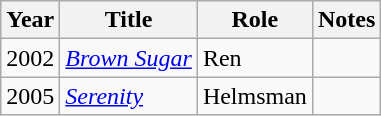<table class="wikitable sortable">
<tr>
<th>Year</th>
<th>Title</th>
<th>Role</th>
<th>Notes</th>
</tr>
<tr>
<td>2002</td>
<td><a href='#'><em>Brown Sugar</em></a></td>
<td>Ren</td>
<td></td>
</tr>
<tr>
<td>2005</td>
<td><a href='#'><em>Serenity</em></a></td>
<td>Helmsman</td>
<td></td>
</tr>
</table>
